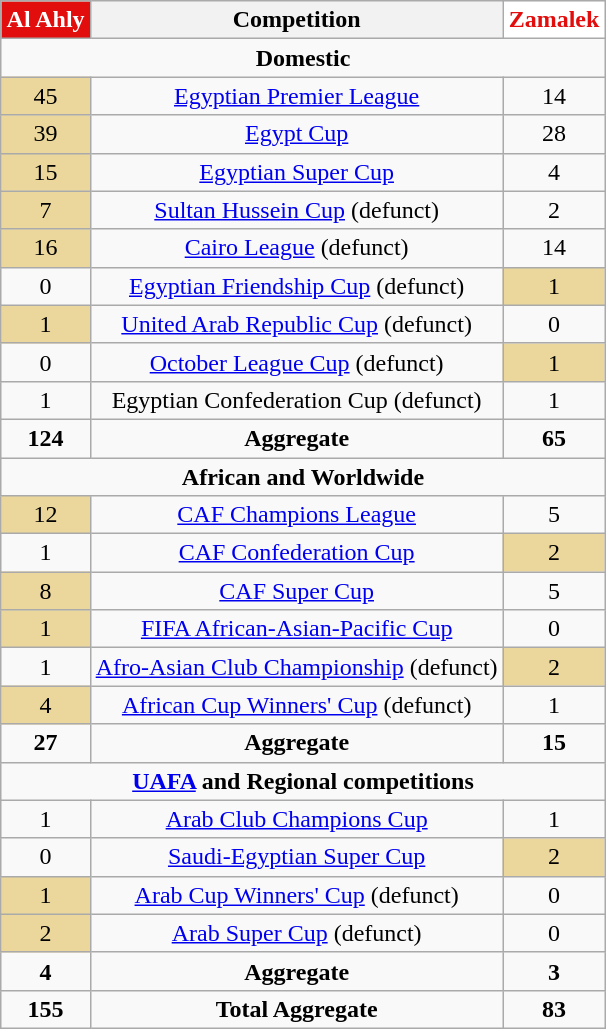<table class="wikitable sortable" style="width:auto; margin:auto">
<tr>
<th style="background-color:#E20E0E; color:#FFFFFF">Al Ahly</th>
<th>Competition</th>
<th style="background-color:#fff; color:#E20E0E">Zamalek</th>
</tr>
<tr style="text-align:center;">
<td colspan="3"><strong>Domestic</strong></td>
</tr>
<tr style="text-align:center;">
<td style=background:#EBD79B>45</td>
<td><a href='#'>Egyptian Premier League</a></td>
<td>14</td>
</tr>
<tr style="text-align:center;">
<td style=background:#EBD79B>39</td>
<td><a href='#'>Egypt Cup</a></td>
<td>28</td>
</tr>
<tr style="text-align:center;">
<td style=background:#EBD79B>15</td>
<td><a href='#'>Egyptian Super Cup</a></td>
<td>4</td>
</tr>
<tr style="text-align:center;">
<td style=background:#EBD79B>7</td>
<td><a href='#'>Sultan Hussein Cup</a> (defunct)</td>
<td>2</td>
</tr>
<tr style="text-align:center;">
<td style=background:#EBD79B>16</td>
<td><a href='#'>Cairo League</a> (defunct)</td>
<td>14</td>
</tr>
<tr style="text-align:center;">
<td>0</td>
<td><a href='#'>Egyptian Friendship Cup</a> (defunct)</td>
<td style=background:#EBD79B>1</td>
</tr>
<tr style="text-align:center;">
<td style=background:#EBD79B>1</td>
<td><a href='#'>United Arab Republic Cup</a> (defunct)</td>
<td>0</td>
</tr>
<tr style="text-align:center;">
<td>0</td>
<td><a href='#'>October League Cup</a> (defunct)</td>
<td style=background:#EBD79B>1</td>
</tr>
<tr style="text-align:center;">
<td>1</td>
<td>Egyptian Confederation Cup (defunct)</td>
<td>1</td>
</tr>
<tr style="text-align:center">
<td><strong>124</strong></td>
<td><strong>Aggregate</strong></td>
<td><strong>65</strong></td>
</tr>
<tr style="text-align:center;">
<td colspan="3"><strong>African and Worldwide</strong></td>
</tr>
<tr style="text-align:center;">
<td style=background:#EBD79B>12</td>
<td><a href='#'>CAF Champions League</a></td>
<td>5</td>
</tr>
<tr style="text-align:center;">
<td>1</td>
<td><a href='#'>CAF Confederation Cup</a></td>
<td style=background:#EBD79B>2</td>
</tr>
<tr style="text-align:center;">
<td style=background:#EBD79B>8</td>
<td><a href='#'>CAF Super Cup</a></td>
<td>5</td>
</tr>
<tr style="text-align:center;">
<td style=background:#EBD79B>1</td>
<td><a href='#'>FIFA African-Asian-Pacific Cup</a></td>
<td>0</td>
</tr>
<tr style="text-align:center;">
<td>1</td>
<td><a href='#'>Afro-Asian Club Championship</a> (defunct)</td>
<td style=background:#EBD79B>2</td>
</tr>
<tr style="text-align:center;">
<td style=background:#EBD79B>4</td>
<td><a href='#'>African Cup Winners' Cup</a> (defunct)</td>
<td>1</td>
</tr>
<tr style="text-align:center">
<td><strong>27</strong></td>
<td><strong>Aggregate</strong></td>
<td><strong>15</strong></td>
</tr>
<tr style="text-align:center">
<td colspan="3"><strong><a href='#'>UAFA</a> and Regional competitions</strong></td>
</tr>
<tr style="text-align:center;">
<td>1</td>
<td><a href='#'>Arab Club Champions Cup</a></td>
<td>1</td>
</tr>
<tr style="text-align:center;">
<td>0</td>
<td><a href='#'>Saudi-Egyptian Super Cup</a></td>
<td style=background:#EBD79B>2</td>
</tr>
<tr style="text-align:center;">
<td style=background:#EBD79B>1</td>
<td><a href='#'>Arab Cup Winners' Cup</a> (defunct)</td>
<td>0</td>
</tr>
<tr style="text-align:center;">
<td style=background:#EBD79B>2</td>
<td><a href='#'>Arab Super Cup</a> (defunct)</td>
<td>0</td>
</tr>
<tr style="text-align:center;">
<td><strong>4</strong></td>
<td><strong>Aggregate</strong></td>
<td><strong>3</strong></td>
</tr>
<tr style="text-align:center;">
<td><strong>155</strong></td>
<td><strong>Total Aggregate</strong></td>
<td><strong>83</strong></td>
</tr>
</table>
